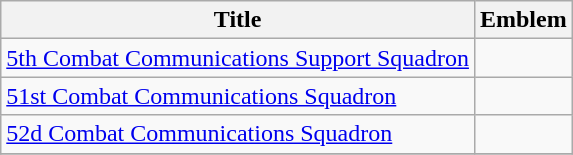<table class="wikitable" border="1">
<tr>
<th>Title</th>
<th>Emblem</th>
</tr>
<tr>
<td><a href='#'>5th Combat Communications Support Squadron</a></td>
</tr>
<tr>
<td><a href='#'>51st Combat Communications Squadron</a></td>
<td></td>
</tr>
<tr>
<td><a href='#'>52d Combat Communications Squadron</a></td>
<td></td>
</tr>
<tr>
</tr>
</table>
